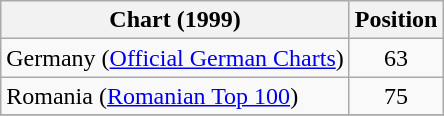<table class="wikitable">
<tr>
<th align="left">Chart (1999)</th>
<th style="text-align:center;">Position</th>
</tr>
<tr>
<td>Germany (<a href='#'>Official German Charts</a>)</td>
<td style="text-align:center;">63</td>
</tr>
<tr>
<td>Romania (<a href='#'>Romanian Top 100</a>)</td>
<td style="text-align:center;">75</td>
</tr>
<tr>
</tr>
</table>
